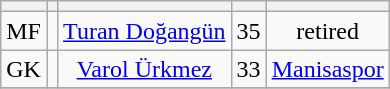<table class="wikitable sortable" style="text-align: center">
<tr>
<th></th>
<th></th>
<th></th>
<th></th>
<th></th>
</tr>
<tr>
<td>MF</td>
<td></td>
<td><a href='#'>Turan Doğangün</a></td>
<td>35</td>
<td>retired</td>
</tr>
<tr>
<td>GK</td>
<td></td>
<td><a href='#'>Varol Ürkmez</a></td>
<td>33</td>
<td><a href='#'>Manisaspor</a></td>
</tr>
<tr>
</tr>
</table>
